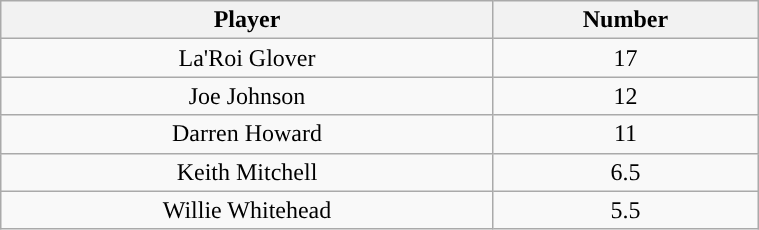<table class="wikitable" width="40%">
<tr align="center">
<th>Player</th>
<th>Number</th>
</tr>
<tr align="center" bgcolor="">
<td>La'Roi Glover</td>
<td>17</td>
</tr>
<tr align="center" bgcolor="">
<td>Joe Johnson</td>
<td>12</td>
</tr>
<tr align="center" bgcolor="">
<td>Darren Howard</td>
<td>11</td>
</tr>
<tr align="center" bgcolor="">
<td>Keith Mitchell</td>
<td>6.5</td>
</tr>
<tr align="center" bgcolor="">
<td>Willie Whitehead</td>
<td>5.5</td>
</tr>
</table>
